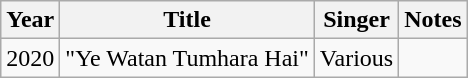<table class="wikitable">
<tr>
<th>Year</th>
<th>Title</th>
<th>Singer</th>
<th>Notes</th>
</tr>
<tr>
<td>2020</td>
<td>"Ye Watan Tumhara Hai"</td>
<td>Various</td>
<td></td>
</tr>
</table>
